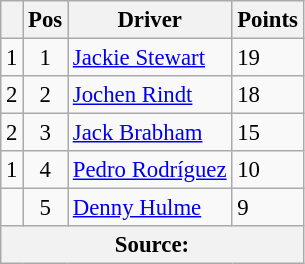<table class="wikitable" style="font-size: 95%;">
<tr>
<th></th>
<th>Pos</th>
<th>Driver</th>
<th>Points</th>
</tr>
<tr>
<td align="left"> 1</td>
<td align="center">1</td>
<td> <a href='#'>Jackie Stewart</a></td>
<td align="left">19</td>
</tr>
<tr>
<td align="left"> 2</td>
<td align="center">2</td>
<td> <a href='#'>Jochen Rindt</a></td>
<td align="left">18</td>
</tr>
<tr>
<td align="left"> 2</td>
<td align="center">3</td>
<td> <a href='#'>Jack Brabham</a></td>
<td align="left">15</td>
</tr>
<tr>
<td align="left"> 1</td>
<td align="center">4</td>
<td> <a href='#'>Pedro Rodríguez</a></td>
<td align="left">10</td>
</tr>
<tr>
<td align="left"></td>
<td align="center">5</td>
<td> <a href='#'>Denny Hulme</a></td>
<td align="left">9</td>
</tr>
<tr>
<th colspan=4>Source: </th>
</tr>
</table>
